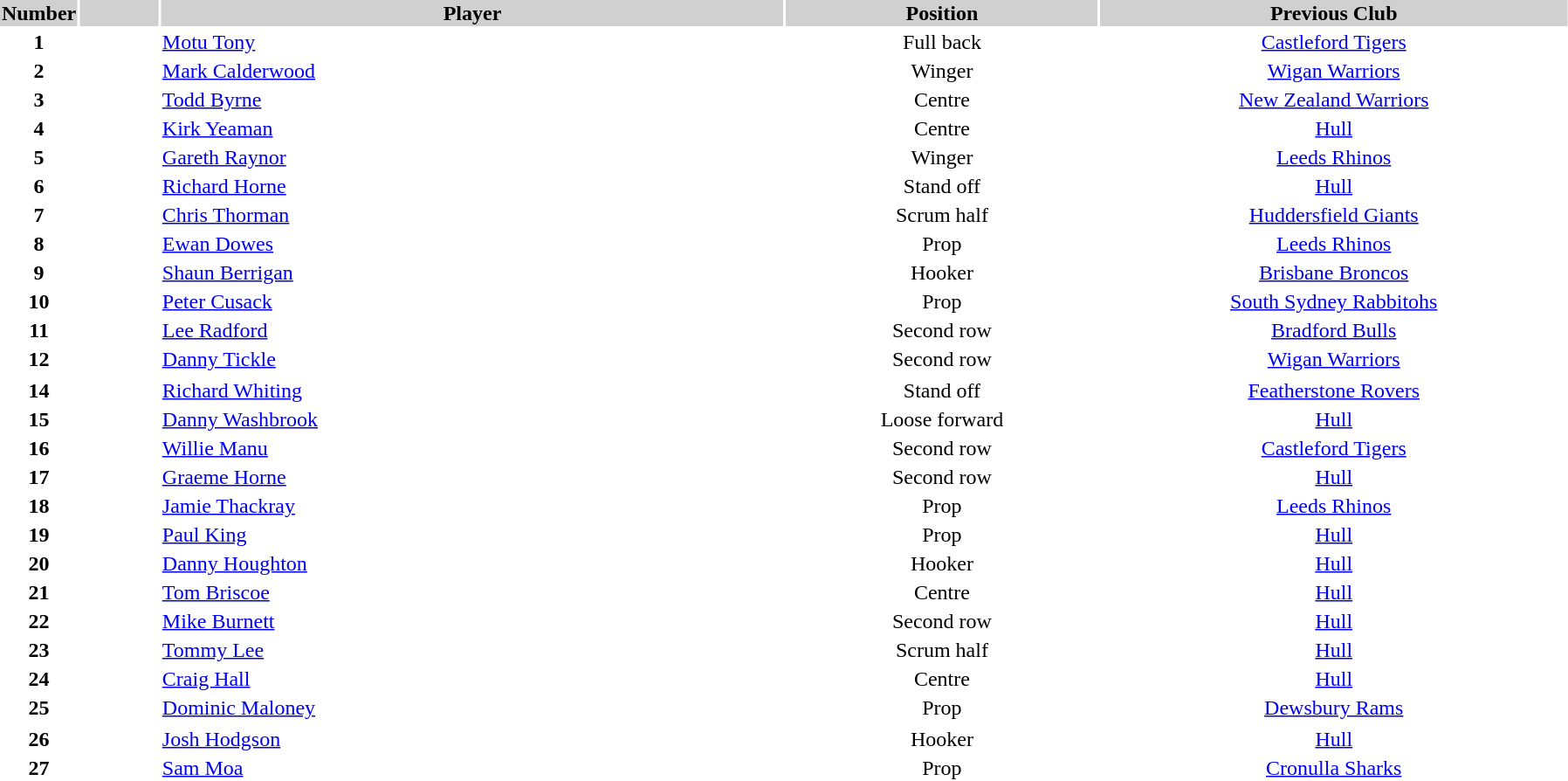<table width=95%>
<tr bgcolor=#D0D0D0>
<th width=5%>Number</th>
<th width=5%></th>
<th !width=10%>Player</th>
<th width=20%>Position</th>
<th width=30%>Previous Club</th>
</tr>
<tr bgcolor=#FFFFFF>
<td align=center><strong>1</strong></td>
<td align=center></td>
<td><a href='#'>Motu Tony</a></td>
<td align=center>Full back</td>
<td align=center><a href='#'>Castleford Tigers</a></td>
</tr>
<tr bgcolor=#FFFFFF>
<td align=center><strong>2</strong></td>
<td align=center></td>
<td><a href='#'>Mark Calderwood</a></td>
<td align=center>Winger</td>
<td align=center><a href='#'>Wigan Warriors</a></td>
</tr>
<tr bgcolor=#FFFFFF>
<td align=center><strong>3</strong></td>
<td align=center></td>
<td><a href='#'>Todd Byrne</a></td>
<td align=center>Centre</td>
<td align=center><a href='#'>New Zealand Warriors</a></td>
</tr>
<tr bgcolor=#FFFFFF>
<td align=center><strong>4</strong></td>
<td align=center></td>
<td><a href='#'>Kirk Yeaman</a></td>
<td align=center>Centre</td>
<td align=center><a href='#'>Hull</a></td>
</tr>
<tr bgcolor=#FFFFFF>
<td align=center><strong>5</strong></td>
<td align=center></td>
<td><a href='#'>Gareth Raynor</a></td>
<td align=center>Winger</td>
<td align=center><a href='#'>Leeds Rhinos</a></td>
</tr>
<tr bgcolor=#FFFFFF>
<td align=center><strong>6</strong></td>
<td align=center></td>
<td><a href='#'>Richard Horne</a></td>
<td align=center>Stand off</td>
<td align=center><a href='#'>Hull</a></td>
</tr>
<tr bgcolor=#FFFFFF>
<td align=center><strong>7</strong></td>
<td align=center></td>
<td><a href='#'>Chris Thorman</a></td>
<td align=center>Scrum half</td>
<td align=center><a href='#'>Huddersfield Giants</a></td>
</tr>
<tr bgcolor=#FFFFFF>
<td align=center><strong>8</strong></td>
<td align=center></td>
<td><a href='#'>Ewan Dowes</a></td>
<td align=center>Prop</td>
<td align=center><a href='#'>Leeds Rhinos</a></td>
</tr>
<tr bgcolor=#FFFFFF>
<td align=center><strong>9</strong></td>
<td align=center></td>
<td><a href='#'>Shaun Berrigan</a></td>
<td align=center>Hooker</td>
<td align=center><a href='#'>Brisbane Broncos</a></td>
</tr>
<tr bgcolor=#FFFFFF>
<td align=center><strong>10</strong></td>
<td align=center></td>
<td><a href='#'>Peter Cusack</a></td>
<td align=center>Prop</td>
<td align=center><a href='#'>South Sydney Rabbitohs</a></td>
</tr>
<tr bgcolor=#FFFFFF>
<td align=center><strong>11</strong></td>
<td align=center></td>
<td><a href='#'>Lee Radford</a></td>
<td align=center>Second row</td>
<td align=center><a href='#'>Bradford Bulls</a></td>
</tr>
<tr bgcolor=#FFFFFF>
<td align=center><strong>12</strong></td>
<td align=center></td>
<td><a href='#'>Danny Tickle</a></td>
<td align=center>Second row</td>
<td align=center><a href='#'>Wigan Warriors</a></td>
</tr>
<tr bgcolor=#FFFFFF>
</tr>
<tr bgcolor=#FFFFFF>
<td align=center><strong>14</strong></td>
<td align=center></td>
<td><a href='#'>Richard Whiting</a></td>
<td align=center>Stand off</td>
<td align=center><a href='#'>Featherstone Rovers</a></td>
</tr>
<tr bgcolor=#FFFFFF>
<td align=center><strong>15</strong></td>
<td align=center></td>
<td><a href='#'>Danny Washbrook</a></td>
<td align=center>Loose forward</td>
<td align=center><a href='#'>Hull</a></td>
</tr>
<tr bgcolor=#FFFFFF>
<td align=center><strong>16</strong></td>
<td align=center></td>
<td><a href='#'>Willie Manu</a></td>
<td align=center>Second row</td>
<td align=center><a href='#'>Castleford Tigers</a></td>
</tr>
<tr bgcolor=#FFFFFF>
<td align=center><strong>17</strong></td>
<td align=center></td>
<td><a href='#'>Graeme Horne</a></td>
<td align=center>Second row</td>
<td align=center><a href='#'>Hull</a></td>
</tr>
<tr bgcolor=#FFFFFF>
<td align=center><strong>18</strong></td>
<td align=center></td>
<td><a href='#'>Jamie Thackray</a></td>
<td align=center>Prop</td>
<td align=center><a href='#'>Leeds Rhinos</a></td>
</tr>
<tr bgcolor=#FFFFFF>
<td align=center><strong>19</strong></td>
<td align=center></td>
<td><a href='#'>Paul King</a></td>
<td align=center>Prop</td>
<td align=center><a href='#'>Hull</a></td>
</tr>
<tr bgcolor=#FFFFFF>
<td align=center><strong>20</strong></td>
<td align=center></td>
<td><a href='#'>Danny Houghton</a></td>
<td align=center>Hooker</td>
<td align=center><a href='#'>Hull</a></td>
</tr>
<tr bgcolor=#FFFFFF>
<td align=center><strong>21</strong></td>
<td align=center></td>
<td><a href='#'>Tom Briscoe</a></td>
<td align=center>Centre</td>
<td align=center><a href='#'>Hull</a></td>
</tr>
<tr bgcolor=#FFFFFF>
<td align=center><strong>22</strong></td>
<td align=center></td>
<td><a href='#'>Mike Burnett</a></td>
<td align=center>Second row</td>
<td align=center><a href='#'>Hull</a></td>
</tr>
<tr bgcolor=#FFFFFF>
<td align=center><strong>23</strong></td>
<td align=center></td>
<td><a href='#'>Tommy Lee</a></td>
<td align=center>Scrum half</td>
<td align=center><a href='#'>Hull</a></td>
</tr>
<tr bgcolor=#FFFFFF>
<td align=center><strong>24</strong></td>
<td align=center></td>
<td><a href='#'>Craig Hall</a></td>
<td align=center>Centre</td>
<td align=center><a href='#'>Hull</a></td>
</tr>
<tr bgcolor=#FFFFFF>
<td align=center><strong>25</strong></td>
<td align=center></td>
<td><a href='#'>Dominic Maloney</a></td>
<td align=center>Prop</td>
<td align=center><a href='#'>Dewsbury Rams</a></td>
</tr>
<tr bgcolor=#FFFFFF>
</tr>
<tr bgcolor=#FFFFFF>
<td align=center><strong>26</strong></td>
<td align=center></td>
<td><a href='#'>Josh Hodgson</a></td>
<td align=center>Hooker</td>
<td align=center><a href='#'>Hull</a></td>
</tr>
<tr bgcolor=#FFFFFF>
<td align=center><strong>27</strong></td>
<td align=center></td>
<td><a href='#'>Sam Moa</a></td>
<td align=center>Prop</td>
<td align=center><a href='#'>Cronulla Sharks</a></td>
</tr>
</table>
